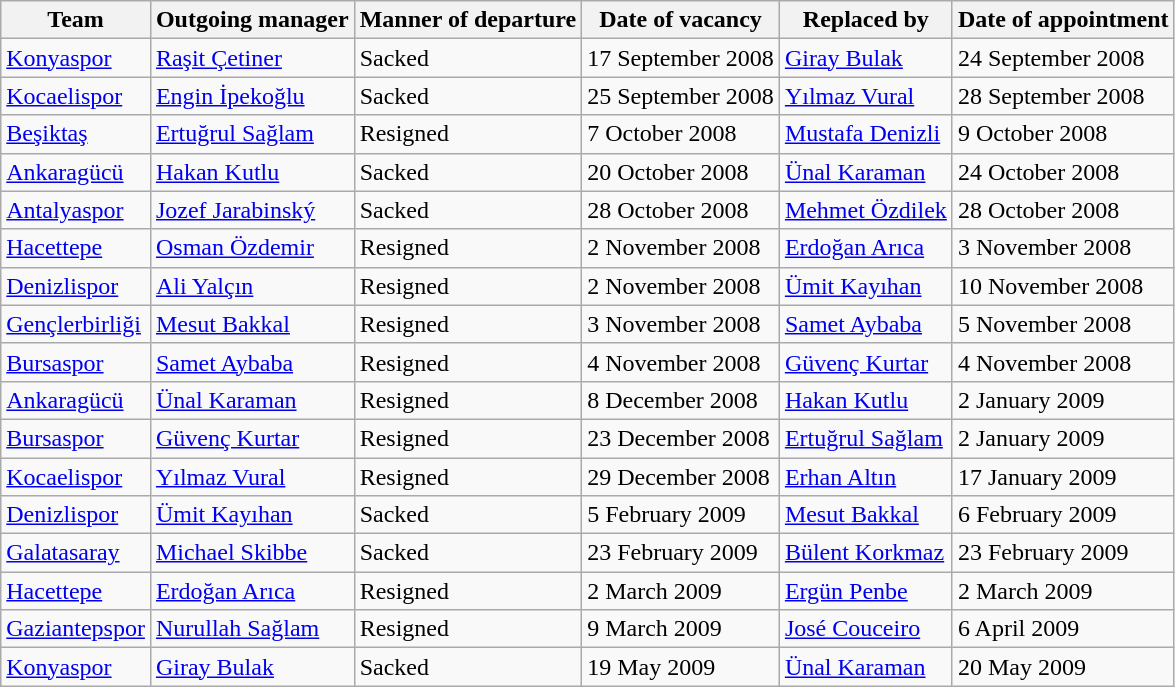<table class="wikitable">
<tr>
<th>Team</th>
<th>Outgoing manager</th>
<th>Manner of departure</th>
<th>Date of vacancy</th>
<th>Replaced by</th>
<th>Date of appointment</th>
</tr>
<tr>
<td><a href='#'>Konyaspor</a></td>
<td> <a href='#'>Raşit Çetiner</a></td>
<td>Sacked</td>
<td>17 September 2008</td>
<td> <a href='#'>Giray Bulak</a></td>
<td>24 September 2008</td>
</tr>
<tr>
<td><a href='#'>Kocaelispor</a></td>
<td> <a href='#'>Engin İpekoğlu</a></td>
<td>Sacked</td>
<td>25 September 2008</td>
<td> <a href='#'>Yılmaz Vural</a></td>
<td>28 September 2008</td>
</tr>
<tr>
<td><a href='#'>Beşiktaş</a></td>
<td> <a href='#'>Ertuğrul Sağlam</a></td>
<td>Resigned</td>
<td>7 October 2008</td>
<td> <a href='#'>Mustafa Denizli</a></td>
<td>9 October 2008</td>
</tr>
<tr>
<td><a href='#'>Ankaragücü</a></td>
<td> <a href='#'>Hakan Kutlu</a></td>
<td>Sacked</td>
<td>20 October 2008</td>
<td> <a href='#'>Ünal Karaman</a></td>
<td>24 October 2008</td>
</tr>
<tr>
<td><a href='#'>Antalyaspor</a></td>
<td> <a href='#'>Jozef Jarabinský</a></td>
<td>Sacked</td>
<td>28 October 2008</td>
<td> <a href='#'>Mehmet Özdilek</a></td>
<td>28 October 2008</td>
</tr>
<tr>
<td><a href='#'>Hacettepe</a></td>
<td> <a href='#'>Osman Özdemir</a></td>
<td>Resigned</td>
<td>2 November 2008</td>
<td> <a href='#'>Erdoğan Arıca</a></td>
<td>3 November 2008</td>
</tr>
<tr>
<td><a href='#'>Denizlispor</a></td>
<td> <a href='#'>Ali Yalçın</a></td>
<td>Resigned</td>
<td>2 November 2008</td>
<td> <a href='#'>Ümit Kayıhan</a></td>
<td>10 November 2008</td>
</tr>
<tr>
<td><a href='#'>Gençlerbirliği</a></td>
<td> <a href='#'>Mesut Bakkal</a></td>
<td>Resigned</td>
<td>3 November 2008</td>
<td> <a href='#'>Samet Aybaba</a></td>
<td>5 November 2008</td>
</tr>
<tr>
<td><a href='#'>Bursaspor</a></td>
<td> <a href='#'>Samet Aybaba</a></td>
<td>Resigned</td>
<td>4 November 2008</td>
<td> <a href='#'>Güvenç Kurtar</a></td>
<td>4 November 2008</td>
</tr>
<tr>
<td><a href='#'>Ankaragücü</a></td>
<td> <a href='#'>Ünal Karaman</a></td>
<td>Resigned</td>
<td>8 December 2008</td>
<td> <a href='#'>Hakan Kutlu</a></td>
<td>2 January 2009</td>
</tr>
<tr>
<td><a href='#'>Bursaspor</a></td>
<td> <a href='#'>Güvenç Kurtar</a></td>
<td>Resigned</td>
<td>23 December 2008</td>
<td> <a href='#'>Ertuğrul Sağlam</a></td>
<td>2 January 2009</td>
</tr>
<tr>
<td><a href='#'>Kocaelispor</a></td>
<td> <a href='#'>Yılmaz Vural</a></td>
<td>Resigned</td>
<td>29 December 2008</td>
<td> <a href='#'>Erhan Altın</a></td>
<td>17 January 2009</td>
</tr>
<tr>
<td><a href='#'>Denizlispor</a></td>
<td> <a href='#'>Ümit Kayıhan</a></td>
<td>Sacked</td>
<td>5 February 2009</td>
<td> <a href='#'>Mesut Bakkal</a></td>
<td>6 February 2009</td>
</tr>
<tr>
<td><a href='#'>Galatasaray</a></td>
<td> <a href='#'>Michael Skibbe</a></td>
<td>Sacked</td>
<td>23 February 2009</td>
<td> <a href='#'>Bülent Korkmaz</a></td>
<td>23 February 2009</td>
</tr>
<tr>
<td><a href='#'>Hacettepe</a></td>
<td> <a href='#'>Erdoğan Arıca</a></td>
<td>Resigned</td>
<td>2 March 2009</td>
<td> <a href='#'>Ergün Penbe</a></td>
<td>2 March 2009</td>
</tr>
<tr>
<td><a href='#'>Gaziantepspor</a></td>
<td> <a href='#'>Nurullah Sağlam</a></td>
<td>Resigned</td>
<td>9 March 2009</td>
<td> <a href='#'>José Couceiro</a></td>
<td>6 April 2009</td>
</tr>
<tr>
<td><a href='#'>Konyaspor</a></td>
<td> <a href='#'>Giray Bulak</a></td>
<td>Sacked</td>
<td>19 May 2009</td>
<td> <a href='#'>Ünal Karaman</a></td>
<td>20 May 2009</td>
</tr>
</table>
